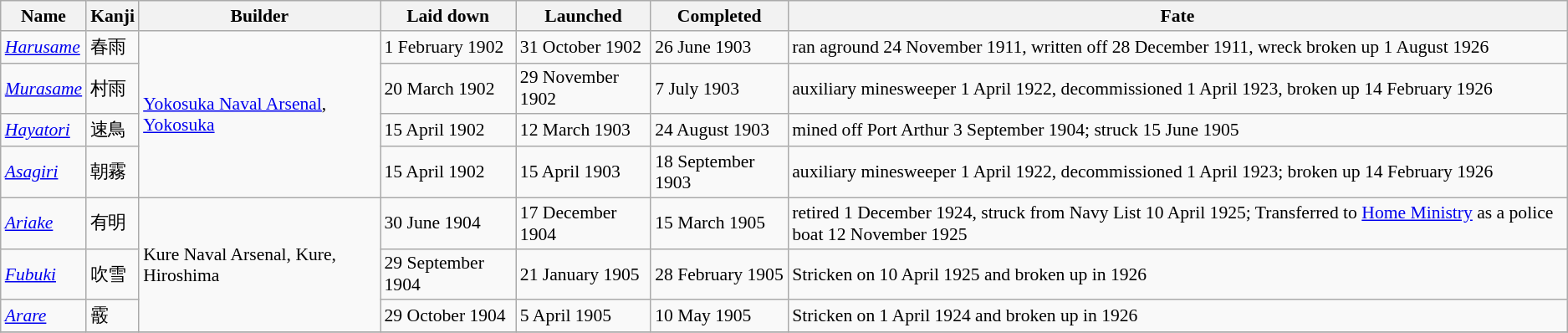<table class="wikitable" style="font-size:90%;">
<tr>
<th>Name</th>
<th>Kanji</th>
<th>Builder</th>
<th>Laid down</th>
<th>Launched</th>
<th>Completed</th>
<th>Fate</th>
</tr>
<tr>
<td><a href='#'><em>Harusame</em></a></td>
<td>春雨</td>
<td rowspan=4><a href='#'>Yokosuka Naval Arsenal</a>, <a href='#'>Yokosuka</a></td>
<td>1 February 1902</td>
<td>31 October 1902</td>
<td>26 June 1903</td>
<td>ran aground 24 November 1911, written off 28 December 1911, wreck broken up 1 August 1926</td>
</tr>
<tr>
<td><a href='#'><em>Murasame</em></a></td>
<td>村雨</td>
<td>20 March 1902</td>
<td>29 November 1902</td>
<td>7 July 1903</td>
<td>auxiliary minesweeper 1 April 1922, decommissioned 1 April 1923, broken up 14 February 1926</td>
</tr>
<tr>
<td><a href='#'><em>Hayatori</em></a></td>
<td>速鳥</td>
<td>15 April 1902</td>
<td>12 March 1903</td>
<td>24 August 1903</td>
<td>mined off Port Arthur 3 September 1904; struck 15 June 1905</td>
</tr>
<tr>
<td><a href='#'><em>Asagiri</em></a></td>
<td>朝霧</td>
<td>15 April 1902</td>
<td>15 April 1903</td>
<td>18 September 1903</td>
<td>auxiliary minesweeper 1 April 1922, decommissioned 1 April 1923; broken up 14 February 1926</td>
</tr>
<tr>
<td><a href='#'><em>Ariake</em></a></td>
<td>有明</td>
<td rowspan=3>Kure Naval Arsenal, Kure, Hiroshima</td>
<td>30 June 1904</td>
<td>17 December 1904</td>
<td>15 March 1905</td>
<td>retired 1 December 1924, struck from Navy List 10 April 1925; Transferred to <a href='#'>Home Ministry</a> as a police boat 12 November 1925</td>
</tr>
<tr>
<td><a href='#'><em>Fubuki</em></a></td>
<td>吹雪</td>
<td>29 September 1904</td>
<td>21 January 1905</td>
<td>28 February 1905</td>
<td>Stricken on 10 April 1925 and broken up in 1926</td>
</tr>
<tr>
<td><a href='#'><em>Arare</em></a></td>
<td>霰</td>
<td>29 October 1904</td>
<td>5 April 1905</td>
<td>10 May 1905</td>
<td>Stricken on 1 April 1924 and broken up in 1926</td>
</tr>
<tr>
</tr>
</table>
